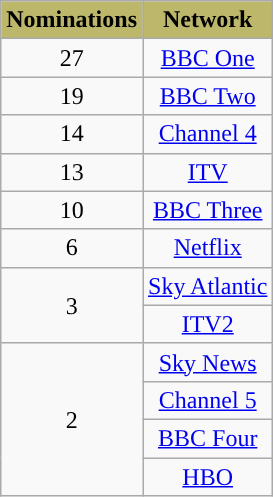<table class="wikitable" style="text-align:center;">
<tr>
<th style="background:#BDB76B;">Nominations</th>
<th style="background:#BDB76B;">Network</th>
</tr>
<tr>
<td>27</td>
<td><a href='#'>BBC One</a></td>
</tr>
<tr>
<td>19</td>
<td><a href='#'>BBC Two</a></td>
</tr>
<tr>
<td>14</td>
<td><a href='#'>Channel 4</a></td>
</tr>
<tr>
<td>13</td>
<td><a href='#'>ITV</a></td>
</tr>
<tr>
<td>10</td>
<td><a href='#'>BBC Three</a></td>
</tr>
<tr>
<td>6</td>
<td><a href='#'>Netflix</a></td>
</tr>
<tr>
<td rowspan="2">3</td>
<td><a href='#'>Sky Atlantic</a></td>
</tr>
<tr>
<td><a href='#'>ITV2</a></td>
</tr>
<tr>
<td rowspan="10">2</td>
<td><a href='#'>Sky News</a></td>
</tr>
<tr>
<td><a href='#'>Channel 5</a></td>
</tr>
<tr>
<td><a href='#'>BBC Four</a></td>
</tr>
<tr>
<td><a href='#'>HBO</a></td>
</tr>
</table>
